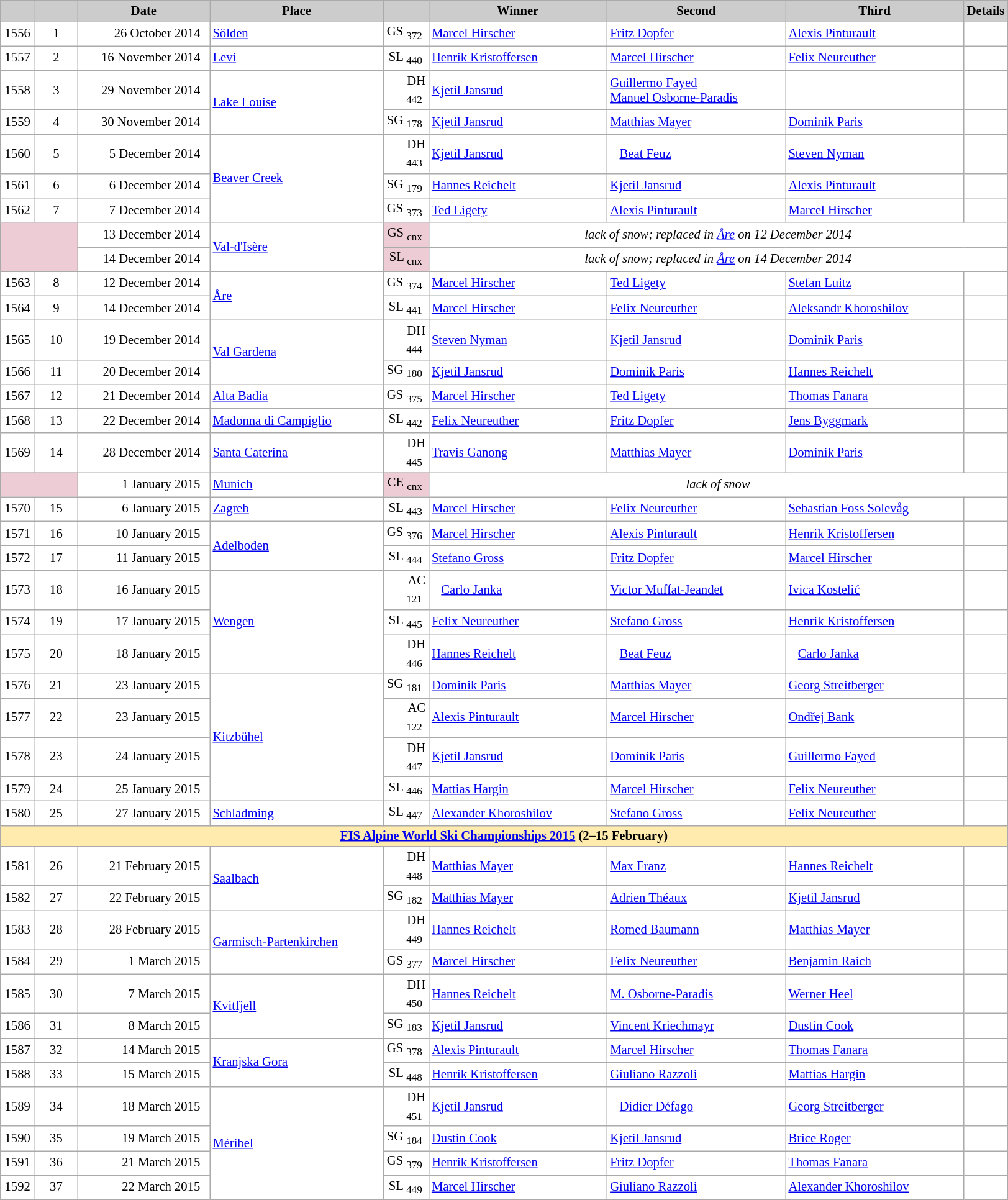<table class="wikitable plainrowheaders" style="background:#fff; font-size:86%; line-height:16px; border:grey solid 1px; border-collapse:collapse;">
<tr style="background:#ccc; text-align:center;">
<td align="center" width="30"></td>
<td align="center" width="40"></td>
<td align="center" width="135"><strong>Date</strong></td>
<td align="center" width="180"><strong>Place</strong></td>
<td align="center" width="42"></td>
<td align="center" width="185"><strong>Winner</strong></td>
<td align="center" width="185"><strong>Second</strong></td>
<td align="center" width="185"><strong>Third</strong></td>
<td align="center" width="10"><strong>Details</strong></td>
</tr>
<tr>
<td align=center>1556</td>
<td align=center>1</td>
<td align=right>26 October 2014  </td>
<td> <a href='#'>Sölden</a></td>
<td align=right>GS <sub>372</sub> </td>
<td> <a href='#'>Marcel Hirscher</a></td>
<td> <a href='#'>Fritz Dopfer</a></td>
<td> <a href='#'>Alexis Pinturault</a></td>
<td></td>
</tr>
<tr>
<td align=center>1557</td>
<td align=center>2</td>
<td align=right>16 November 2014  </td>
<td> <a href='#'>Levi</a></td>
<td align=right>SL <sub>440</sub> </td>
<td> <a href='#'>Henrik Kristoffersen</a></td>
<td> <a href='#'>Marcel Hirscher</a></td>
<td> <a href='#'>Felix Neureuther</a></td>
<td></td>
</tr>
<tr>
<td align=center>1558</td>
<td align=center>3</td>
<td align=right>29 November 2014  </td>
<td rowspan=2> <a href='#'>Lake Louise</a></td>
<td align=right>DH <sub>442</sub> </td>
<td> <a href='#'>Kjetil Jansrud</a></td>
<td> <a href='#'>Guillermo Fayed</a><br> <a href='#'>Manuel Osborne-Paradis</a></td>
<td></td>
<td></td>
</tr>
<tr>
<td align=center>1559</td>
<td align=center>4</td>
<td align=right>30 November 2014  </td>
<td align=right>SG <sub>178</sub> </td>
<td> <a href='#'>Kjetil Jansrud</a></td>
<td> <a href='#'>Matthias Mayer</a></td>
<td> <a href='#'>Dominik Paris</a></td>
<td></td>
</tr>
<tr>
<td align=center>1560</td>
<td align=center>5</td>
<td align=right>5 December 2014  </td>
<td rowspan=3> <a href='#'>Beaver Creek</a></td>
<td align=right>DH <sub>443</sub> </td>
<td> <a href='#'>Kjetil Jansrud</a></td>
<td>   <a href='#'>Beat Feuz</a></td>
<td> <a href='#'>Steven Nyman</a></td>
<td></td>
</tr>
<tr>
<td align=center>1561</td>
<td align=center>6</td>
<td align=right>6 December 2014  </td>
<td align=right>SG <sub>179</sub> </td>
<td> <a href='#'>Hannes Reichelt</a></td>
<td> <a href='#'>Kjetil Jansrud</a></td>
<td> <a href='#'>Alexis Pinturault</a></td>
<td></td>
</tr>
<tr>
<td align=center>1562</td>
<td align=center>7</td>
<td align=right>7 December 2014  </td>
<td align=right>GS <sub>373</sub> </td>
<td> <a href='#'>Ted Ligety</a></td>
<td> <a href='#'>Alexis Pinturault</a></td>
<td> <a href='#'>Marcel Hirscher</a></td>
<td></td>
</tr>
<tr>
<td bgcolor="EDCCD5" colspan=2 rowspan=2></td>
<td align=right>13 December 2014  </td>
<td rowspan=2> <a href='#'>Val-d'Isère</a></td>
<td bgcolor="EDCCD5" align=right>GS <sub>cnx</sub> </td>
<td colspan=4 align=center><em>lack of snow; replaced in <a href='#'>Åre</a> on 12 December 2014</em></td>
</tr>
<tr>
<td align=right>14 December 2014  </td>
<td bgcolor="EDCCD5" align=right>SL <sub>cnx</sub> </td>
<td colspan=4 align=center><em>lack of snow; replaced in <a href='#'>Åre</a> on 14 December 2014</em></td>
</tr>
<tr>
<td align=center>1563</td>
<td align=center>8</td>
<td align=right><small></small>12 December 2014  </td>
<td rowspan=2> <a href='#'>Åre</a></td>
<td align=right>GS <sub>374</sub> </td>
<td> <a href='#'>Marcel Hirscher</a></td>
<td> <a href='#'>Ted Ligety</a></td>
<td> <a href='#'>Stefan Luitz</a></td>
<td></td>
</tr>
<tr>
<td align=center>1564</td>
<td align=center>9</td>
<td align=right><small></small>14 December 2014  </td>
<td align=right>SL <sub>441</sub> </td>
<td> <a href='#'>Marcel Hirscher</a></td>
<td> <a href='#'>Felix Neureuther</a></td>
<td> <a href='#'>Aleksandr Khoroshilov</a></td>
<td></td>
</tr>
<tr>
<td align=center>1565</td>
<td align=center>10</td>
<td align=right>19 December 2014  </td>
<td rowspan=2> <a href='#'>Val Gardena</a></td>
<td align=right>DH <sub>444</sub> </td>
<td> <a href='#'>Steven Nyman</a></td>
<td> <a href='#'>Kjetil Jansrud</a></td>
<td> <a href='#'>Dominik Paris</a></td>
<td></td>
</tr>
<tr>
<td align=center>1566</td>
<td align=center>11</td>
<td align=right>20 December 2014  </td>
<td align=right>SG <sub>180</sub> </td>
<td> <a href='#'>Kjetil Jansrud</a></td>
<td> <a href='#'>Dominik Paris</a></td>
<td> <a href='#'>Hannes Reichelt</a></td>
<td></td>
</tr>
<tr>
<td align=center>1567</td>
<td align=center>12</td>
<td align=right>21 December 2014  </td>
<td> <a href='#'>Alta Badia</a></td>
<td align=right>GS <sub>375</sub> </td>
<td> <a href='#'>Marcel Hirscher</a></td>
<td> <a href='#'>Ted Ligety</a></td>
<td> <a href='#'>Thomas Fanara</a></td>
<td></td>
</tr>
<tr>
<td align=center>1568</td>
<td align=center>13</td>
<td align=right>22 December 2014  </td>
<td> <a href='#'>Madonna di Campiglio</a></td>
<td align=right>SL <sub>442</sub> </td>
<td> <a href='#'>Felix Neureuther</a></td>
<td> <a href='#'>Fritz Dopfer</a></td>
<td> <a href='#'>Jens Byggmark</a></td>
<td></td>
</tr>
<tr>
<td align=center>1569</td>
<td align=center>14</td>
<td align=right>28 December 2014  </td>
<td> <a href='#'>Santa Caterina</a></td>
<td align=right>DH <sub>445</sub> </td>
<td> <a href='#'>Travis Ganong</a></td>
<td> <a href='#'>Matthias Mayer</a></td>
<td> <a href='#'>Dominik Paris</a></td>
<td></td>
</tr>
<tr>
<td bgcolor="EDCCD5" colspan=2></td>
<td align=right>1 January 2015  </td>
<td> <a href='#'>Munich</a></td>
<td align=right bgcolor="EDCCD5">CE <sub>cnx</sub> </td>
<td colspan=4 align=center><em>lack of snow</em></td>
</tr>
<tr>
<td align=center>1570</td>
<td align=center>15</td>
<td align=right>6 January 2015  </td>
<td> <a href='#'>Zagreb</a></td>
<td align=right>SL <sub>443</sub> </td>
<td> <a href='#'>Marcel Hirscher</a></td>
<td> <a href='#'>Felix Neureuther</a></td>
<td> <a href='#'>Sebastian Foss Solevåg</a></td>
<td></td>
</tr>
<tr>
<td align=center>1571</td>
<td align=center>16</td>
<td align=right>10 January 2015  </td>
<td rowspan=2> <a href='#'>Adelboden</a></td>
<td align=right>GS <sub>376</sub> </td>
<td> <a href='#'>Marcel Hirscher</a></td>
<td> <a href='#'>Alexis Pinturault</a></td>
<td> <a href='#'>Henrik Kristoffersen</a></td>
<td></td>
</tr>
<tr>
<td align=center>1572</td>
<td align=center>17</td>
<td align=right>11 January 2015  </td>
<td align=right>SL <sub>444</sub> </td>
<td> <a href='#'>Stefano Gross</a></td>
<td> <a href='#'>Fritz Dopfer</a></td>
<td> <a href='#'>Marcel Hirscher</a></td>
<td></td>
</tr>
<tr>
<td align=center>1573</td>
<td align=center>18</td>
<td align=right>16 January 2015  </td>
<td rowspan=3> <a href='#'>Wengen</a></td>
<td align=right>AC <sub>121</sub> </td>
<td>   <a href='#'>Carlo Janka</a></td>
<td> <a href='#'>Victor Muffat-Jeandet</a></td>
<td> <a href='#'>Ivica Kostelić</a></td>
<td></td>
</tr>
<tr>
<td align=center>1574</td>
<td align=center>19</td>
<td align=right>17 January 2015  </td>
<td align=right>SL <sub>445</sub> </td>
<td> <a href='#'>Felix Neureuther</a></td>
<td> <a href='#'>Stefano Gross</a></td>
<td> <a href='#'>Henrik Kristoffersen</a></td>
<td></td>
</tr>
<tr>
<td align=center>1575</td>
<td align=center>20</td>
<td align=right>18 January 2015  </td>
<td align=right>DH <sub>446</sub> </td>
<td> <a href='#'>Hannes Reichelt</a></td>
<td>   <a href='#'>Beat Feuz</a></td>
<td>   <a href='#'>Carlo Janka</a></td>
<td></td>
</tr>
<tr>
<td align=center>1576</td>
<td align=center>21</td>
<td align=right>23 January 2015  </td>
<td rowspan=4> <a href='#'>Kitzbühel</a></td>
<td align=right>SG <sub>181</sub> </td>
<td> <a href='#'>Dominik Paris</a></td>
<td> <a href='#'>Matthias Mayer</a></td>
<td> <a href='#'>Georg Streitberger</a></td>
<td></td>
</tr>
<tr>
<td align=center>1577</td>
<td align=center>22</td>
<td align=right>23 January 2015  </td>
<td align=right>AC <sub>122</sub> </td>
<td> <a href='#'>Alexis Pinturault</a></td>
<td> <a href='#'>Marcel Hirscher</a></td>
<td> <a href='#'>Ondřej Bank</a></td>
<td></td>
</tr>
<tr>
<td align=center>1578</td>
<td align=center>23</td>
<td align=right>24 January 2015  </td>
<td align=right>DH <sub>447</sub> </td>
<td> <a href='#'>Kjetil Jansrud</a></td>
<td> <a href='#'>Dominik Paris</a></td>
<td> <a href='#'>Guillermo Fayed</a></td>
<td></td>
</tr>
<tr>
<td align=center>1579</td>
<td align=center>24</td>
<td align=right>25 January 2015  </td>
<td align=right>SL <sub>446</sub> </td>
<td> <a href='#'>Mattias Hargin</a></td>
<td> <a href='#'>Marcel Hirscher</a></td>
<td> <a href='#'>Felix Neureuther</a></td>
<td></td>
</tr>
<tr>
<td align=center>1580</td>
<td align=center>25</td>
<td align=right>27 January 2015  </td>
<td> <a href='#'>Schladming</a></td>
<td align=right>SL <sub>447</sub> </td>
<td> <a href='#'>Alexander Khoroshilov</a></td>
<td> <a href='#'>Stefano Gross</a></td>
<td> <a href='#'>Felix Neureuther</a></td>
<td></td>
</tr>
<tr style="background:#FFEBAD">
<td colspan="9" style="text-align:center;"><strong><a href='#'>FIS Alpine World Ski Championships 2015</a> (2–15 February)</strong></td>
</tr>
<tr>
<td align=center>1581</td>
<td align=center>26</td>
<td align=right>21 February 2015  </td>
<td rowspan=2> <a href='#'>Saalbach</a></td>
<td align=right>DH <sub>448</sub> </td>
<td> <a href='#'>Matthias Mayer</a></td>
<td> <a href='#'>Max Franz</a></td>
<td> <a href='#'>Hannes Reichelt</a></td>
<td></td>
</tr>
<tr>
<td align=center>1582</td>
<td align=center>27</td>
<td align=right>22 February 2015  </td>
<td align=right>SG <sub>182</sub> </td>
<td> <a href='#'>Matthias Mayer</a></td>
<td> <a href='#'>Adrien Théaux</a></td>
<td> <a href='#'>Kjetil Jansrud</a></td>
<td></td>
</tr>
<tr>
<td align=center>1583</td>
<td align=center>28</td>
<td align=right>28 February 2015  </td>
<td rowspan=2> <a href='#'>Garmisch-Partenkirchen</a></td>
<td align=right>DH <sub>449</sub> </td>
<td> <a href='#'>Hannes Reichelt</a></td>
<td> <a href='#'>Romed Baumann</a></td>
<td> <a href='#'>Matthias Mayer</a></td>
<td></td>
</tr>
<tr>
<td align=center>1584</td>
<td align=center>29</td>
<td align=right>1 March 2015  </td>
<td align=right>GS <sub>377</sub> </td>
<td> <a href='#'>Marcel Hirscher</a></td>
<td> <a href='#'>Felix Neureuther</a></td>
<td> <a href='#'>Benjamin Raich</a></td>
<td></td>
</tr>
<tr>
<td align=center>1585</td>
<td align=center>30</td>
<td align=right>7 March 2015  </td>
<td rowspan=2> <a href='#'>Kvitfjell</a></td>
<td align=right>DH <sub>450</sub> </td>
<td> <a href='#'>Hannes Reichelt</a></td>
<td> <a href='#'>M. Osborne-Paradis</a></td>
<td> <a href='#'>Werner Heel</a></td>
<td></td>
</tr>
<tr>
<td align=center>1586</td>
<td align=center>31</td>
<td align=right>8 March 2015  </td>
<td align=right>SG <sub>183</sub> </td>
<td> <a href='#'>Kjetil Jansrud</a></td>
<td> <a href='#'>Vincent Kriechmayr</a></td>
<td> <a href='#'>Dustin Cook</a></td>
<td></td>
</tr>
<tr>
<td align=center>1587</td>
<td align=center>32</td>
<td align=right>14 March 2015  </td>
<td rowspan=2> <a href='#'>Kranjska Gora</a></td>
<td align=right>GS <sub>378</sub> </td>
<td> <a href='#'>Alexis Pinturault</a></td>
<td> <a href='#'>Marcel Hirscher</a></td>
<td> <a href='#'>Thomas Fanara</a></td>
<td></td>
</tr>
<tr>
<td align=center>1588</td>
<td align=center>33</td>
<td align=right>15 March 2015  </td>
<td align=right>SL <sub>448</sub> </td>
<td> <a href='#'>Henrik Kristoffersen</a></td>
<td> <a href='#'>Giuliano Razzoli</a></td>
<td> <a href='#'>Mattias Hargin</a></td>
<td></td>
</tr>
<tr>
<td align=center>1589</td>
<td align=center>34</td>
<td align=right>18 March 2015  </td>
<td rowspan=4> <a href='#'>Méribel</a></td>
<td align=right>DH <sub>451</sub> </td>
<td> <a href='#'>Kjetil Jansrud</a></td>
<td>   <a href='#'>Didier Défago</a></td>
<td> <a href='#'>Georg Streitberger</a></td>
<td></td>
</tr>
<tr>
<td align=center>1590</td>
<td align=center>35</td>
<td align=right>19 March 2015  </td>
<td align=right>SG <sub>184</sub> </td>
<td> <a href='#'>Dustin Cook</a></td>
<td> <a href='#'>Kjetil Jansrud</a></td>
<td> <a href='#'>Brice Roger</a></td>
<td></td>
</tr>
<tr>
<td align=center>1591</td>
<td align=center>36</td>
<td align=right>21 March 2015  </td>
<td align=right>GS <sub>379</sub> </td>
<td> <a href='#'>Henrik Kristoffersen</a></td>
<td> <a href='#'>Fritz Dopfer</a></td>
<td> <a href='#'>Thomas Fanara</a></td>
<td></td>
</tr>
<tr>
<td align=center>1592</td>
<td align=center>37</td>
<td align=right>22 March 2015  </td>
<td align=right>SL <sub>449</sub> </td>
<td> <a href='#'>Marcel Hirscher</a></td>
<td> <a href='#'>Giuliano Razzoli</a></td>
<td> <a href='#'>Alexander Khoroshilov</a></td>
<td></td>
</tr>
</table>
